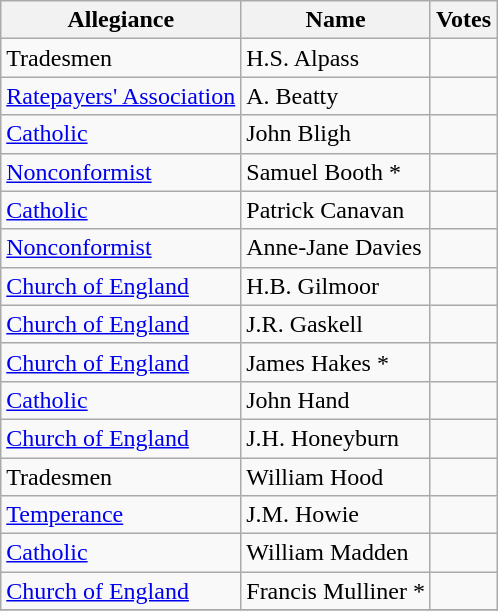<table class="wikitable">
<tr>
<th>Allegiance</th>
<th>Name</th>
<th>Votes</th>
</tr>
<tr>
<td>Tradesmen</td>
<td>H.S. Alpass</td>
<td></td>
</tr>
<tr>
<td><a href='#'>Ratepayers' Association</a></td>
<td>A. Beatty</td>
<td></td>
</tr>
<tr>
<td><a href='#'>Catholic</a></td>
<td>John Bligh</td>
<td></td>
</tr>
<tr>
<td><a href='#'>Nonconformist</a></td>
<td>Samuel Booth *</td>
<td></td>
</tr>
<tr>
<td><a href='#'>Catholic</a></td>
<td>Patrick Canavan</td>
<td></td>
</tr>
<tr>
<td><a href='#'>Nonconformist</a></td>
<td>Anne-Jane Davies</td>
<td></td>
</tr>
<tr>
<td><a href='#'>Church of England</a></td>
<td>H.B. Gilmoor</td>
<td></td>
</tr>
<tr>
<td><a href='#'>Church of England</a></td>
<td>J.R. Gaskell</td>
<td></td>
</tr>
<tr>
<td><a href='#'>Church of England</a></td>
<td>James Hakes *</td>
<td></td>
</tr>
<tr>
<td><a href='#'>Catholic</a></td>
<td>John Hand</td>
<td></td>
</tr>
<tr>
<td><a href='#'>Church of England</a></td>
<td>J.H. Honeyburn</td>
<td></td>
</tr>
<tr>
<td>Tradesmen</td>
<td>William Hood</td>
<td></td>
</tr>
<tr>
<td><a href='#'>Temperance</a></td>
<td>J.M. Howie</td>
<td></td>
</tr>
<tr>
<td><a href='#'>Catholic</a></td>
<td>William Madden</td>
<td></td>
</tr>
<tr>
<td><a href='#'>Church of England</a></td>
<td>Francis Mulliner *</td>
<td></td>
</tr>
<tr>
</tr>
</table>
